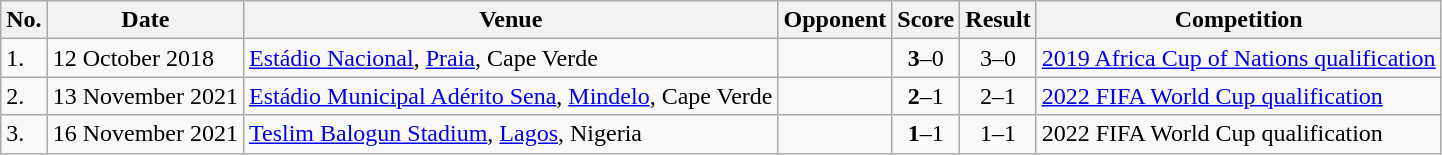<table class="wikitable">
<tr>
<th>No.</th>
<th>Date</th>
<th>Venue</th>
<th>Opponent</th>
<th>Score</th>
<th>Result</th>
<th>Competition</th>
</tr>
<tr>
<td>1.</td>
<td>12 October 2018</td>
<td><a href='#'>Estádio Nacional</a>, <a href='#'>Praia</a>, Cape Verde</td>
<td></td>
<td align=center><strong>3</strong>–0</td>
<td align=center>3–0</td>
<td><a href='#'>2019 Africa Cup of Nations qualification</a></td>
</tr>
<tr>
<td>2.</td>
<td>13 November 2021</td>
<td><a href='#'>Estádio Municipal Adérito Sena</a>, <a href='#'>Mindelo</a>, Cape Verde</td>
<td></td>
<td align=center><strong>2</strong>–1</td>
<td align=center>2–1</td>
<td><a href='#'>2022 FIFA World Cup qualification</a></td>
</tr>
<tr>
<td>3.</td>
<td>16 November 2021</td>
<td><a href='#'>Teslim Balogun Stadium</a>, <a href='#'>Lagos</a>, Nigeria</td>
<td></td>
<td align=center><strong>1</strong>–1</td>
<td align=center>1–1</td>
<td>2022 FIFA World Cup qualification</td>
</tr>
</table>
